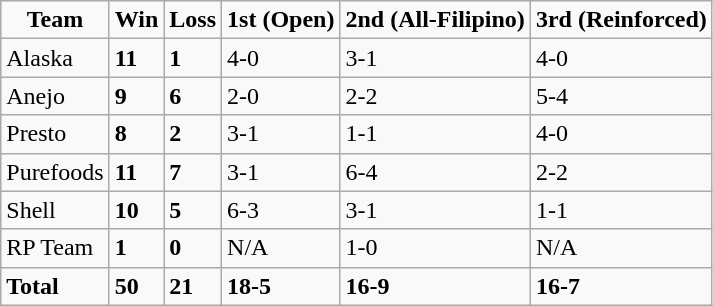<table class=wikitable sortable>
<tr align=center>
<td><strong>Team</strong></td>
<td><strong>Win</strong></td>
<td><strong>Loss</strong></td>
<td><strong>1st (Open)</strong></td>
<td><strong>2nd (All-Filipino)</strong></td>
<td><strong>3rd (Reinforced)</strong></td>
</tr>
<tr>
<td>Alaska</td>
<td><strong>11</strong></td>
<td><strong>1</strong></td>
<td>4-0</td>
<td>3-1</td>
<td>4-0</td>
</tr>
<tr>
<td>Anejo</td>
<td><strong>9</strong></td>
<td><strong>6</strong></td>
<td>2-0</td>
<td>2-2</td>
<td>5-4</td>
</tr>
<tr>
<td>Presto</td>
<td><strong>8</strong></td>
<td><strong>2</strong></td>
<td>3-1</td>
<td>1-1</td>
<td>4-0</td>
</tr>
<tr>
<td>Purefoods</td>
<td><strong>11</strong></td>
<td><strong>7</strong></td>
<td>3-1</td>
<td>6-4</td>
<td>2-2</td>
</tr>
<tr>
<td>Shell</td>
<td><strong>10</strong></td>
<td><strong>5</strong></td>
<td>6-3</td>
<td>3-1</td>
<td>1-1</td>
</tr>
<tr>
<td>RP Team</td>
<td><strong>1</strong></td>
<td><strong>0</strong></td>
<td>N/A</td>
<td>1-0</td>
<td>N/A</td>
</tr>
<tr>
<td><strong>Total</strong></td>
<td><strong>50</strong></td>
<td><strong>21</strong></td>
<td><strong>18-5</strong></td>
<td><strong>16-9</strong></td>
<td><strong>16-7</strong></td>
</tr>
</table>
